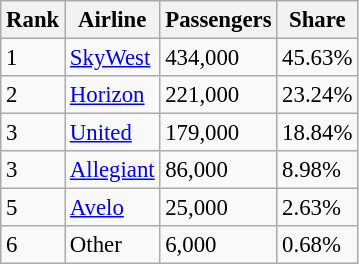<table class="wikitable sortable" style="font-size: 95%">
<tr>
<th>Rank</th>
<th>Airline</th>
<th>Passengers</th>
<th>Share</th>
</tr>
<tr>
<td>1</td>
<td><a href='#'>SkyWest</a></td>
<td>434,000</td>
<td>45.63%</td>
</tr>
<tr>
<td>2</td>
<td><a href='#'>Horizon</a></td>
<td>221,000</td>
<td>23.24%</td>
</tr>
<tr>
<td>3</td>
<td><a href='#'>United</a></td>
<td>179,000</td>
<td>18.84%</td>
</tr>
<tr>
<td>3</td>
<td><a href='#'>Allegiant</a></td>
<td>86,000</td>
<td>8.98%</td>
</tr>
<tr>
<td>5</td>
<td><a href='#'>Avelo</a></td>
<td>25,000</td>
<td>2.63%</td>
</tr>
<tr>
<td>6</td>
<td>Other</td>
<td>6,000</td>
<td>0.68%</td>
</tr>
</table>
